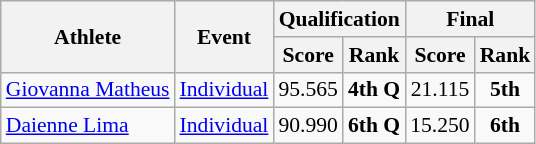<table class="wikitable" style="font-size:90%">
<tr>
<th rowspan="2">Athlete</th>
<th rowspan="2">Event</th>
<th colspan="2">Qualification</th>
<th colspan="2">Final</th>
</tr>
<tr>
<th>Score</th>
<th>Rank</th>
<th>Score</th>
<th>Rank</th>
</tr>
<tr>
<td><a href='#'>Giovanna Matheus</a></td>
<td><a href='#'>Individual</a></td>
<td align=center>95.565</td>
<td align=center><strong>4th Q</strong></td>
<td align=center>21.115</td>
<td align=center><strong>5th</strong></td>
</tr>
<tr>
<td><a href='#'>Daienne Lima</a></td>
<td><a href='#'>Individual</a></td>
<td align=center>90.990</td>
<td align=center><strong>6th Q</strong></td>
<td align=center>15.250</td>
<td align=center><strong>6th</strong></td>
</tr>
</table>
